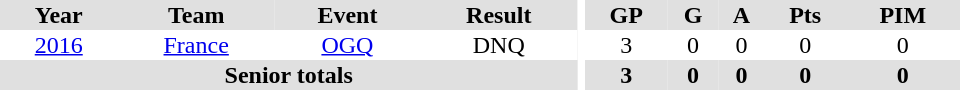<table border="0" cellpadding="1" cellspacing="0" ID="Table3" style="text-align:center; width:40em">
<tr ALIGN="center" bgcolor="#e0e0e0">
<th>Year</th>
<th>Team</th>
<th>Event</th>
<th>Result</th>
<th rowspan="99" bgcolor="#ffffff"></th>
<th>GP</th>
<th>G</th>
<th>A</th>
<th>Pts</th>
<th>PIM</th>
</tr>
<tr>
<td><a href='#'>2016</a></td>
<td><a href='#'>France</a></td>
<td><a href='#'>OGQ</a></td>
<td>DNQ</td>
<td>3</td>
<td>0</td>
<td>0</td>
<td>0</td>
<td>0</td>
</tr>
<tr bgcolor="#e0e0e0">
<th colspan="4">Senior totals</th>
<th>3</th>
<th>0</th>
<th>0</th>
<th>0</th>
<th>0</th>
</tr>
</table>
